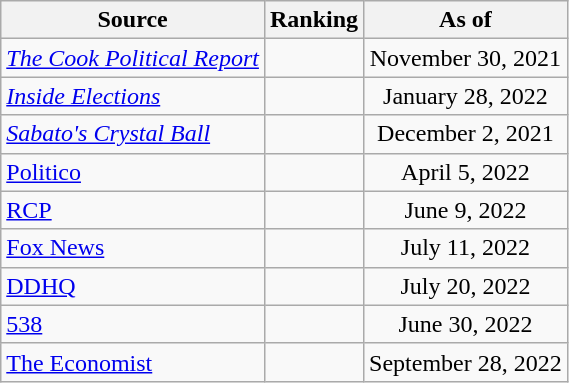<table class="wikitable" style="text-align:center">
<tr>
<th>Source</th>
<th>Ranking</th>
<th>As of</th>
</tr>
<tr>
<td align=left><em><a href='#'>The Cook Political Report</a></em></td>
<td></td>
<td>November 30, 2021</td>
</tr>
<tr>
<td align=left><em><a href='#'>Inside Elections</a></em></td>
<td></td>
<td>January 28, 2022</td>
</tr>
<tr>
<td align=left><em><a href='#'>Sabato's Crystal Ball</a></em></td>
<td></td>
<td>December 2, 2021</td>
</tr>
<tr>
<td style="text-align:left;"><a href='#'>Politico</a></td>
<td></td>
<td>April 5, 2022</td>
</tr>
<tr>
<td align="left"><a href='#'>RCP</a></td>
<td></td>
<td>June 9, 2022</td>
</tr>
<tr>
<td align=left><a href='#'>Fox News</a></td>
<td></td>
<td>July 11, 2022</td>
</tr>
<tr>
<td align="left"><a href='#'>DDHQ</a></td>
<td></td>
<td>July 20, 2022</td>
</tr>
<tr>
<td align="left"><a href='#'>538</a></td>
<td></td>
<td>June 30, 2022</td>
</tr>
<tr>
<td align="left"><a href='#'>The Economist</a></td>
<td></td>
<td>September 28, 2022</td>
</tr>
</table>
